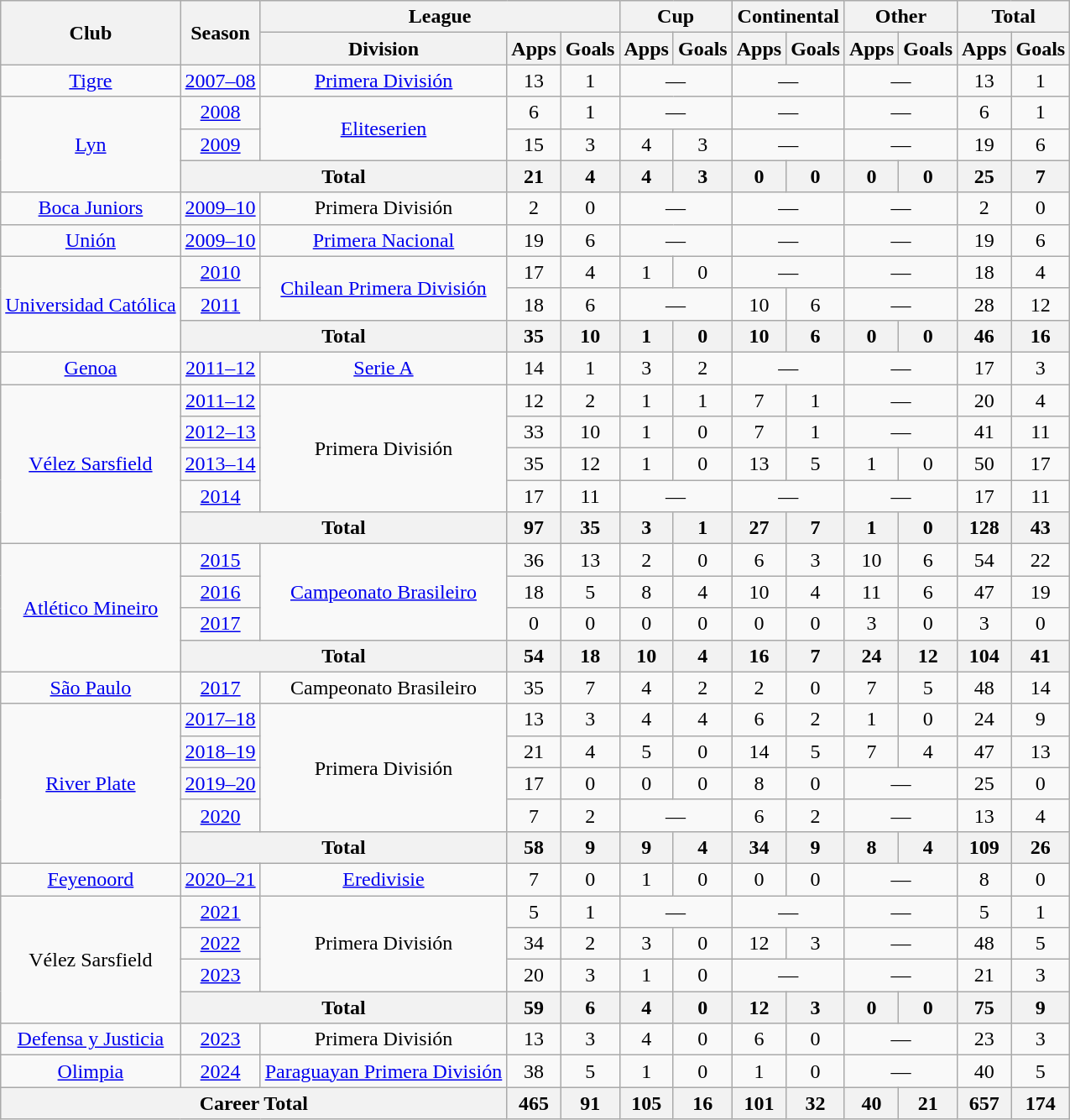<table class="wikitable" style="text-align:center">
<tr>
<th rowspan="2">Club</th>
<th rowspan="2">Season</th>
<th colspan="3">League</th>
<th colspan="2">Cup</th>
<th colspan="2">Continental</th>
<th colspan="2">Other</th>
<th colspan="2">Total</th>
</tr>
<tr>
<th>Division</th>
<th>Apps</th>
<th>Goals</th>
<th>Apps</th>
<th>Goals</th>
<th>Apps</th>
<th>Goals</th>
<th>Apps</th>
<th>Goals</th>
<th>Apps</th>
<th>Goals</th>
</tr>
<tr>
<td><a href='#'>Tigre</a></td>
<td><a href='#'>2007–08</a></td>
<td><a href='#'>Primera División</a></td>
<td>13</td>
<td>1</td>
<td colspan="2">—</td>
<td colspan="2">—</td>
<td colspan="2">—</td>
<td>13</td>
<td>1</td>
</tr>
<tr>
<td rowspan="3"><a href='#'>Lyn</a></td>
<td><a href='#'>2008</a></td>
<td rowspan="2"><a href='#'>Eliteserien</a></td>
<td>6</td>
<td>1</td>
<td colspan="2">—</td>
<td colspan="2">—</td>
<td colspan="2">—</td>
<td>6</td>
<td>1</td>
</tr>
<tr>
<td><a href='#'>2009</a></td>
<td>15</td>
<td>3</td>
<td>4</td>
<td>3</td>
<td colspan="2">—</td>
<td colspan="2">—</td>
<td>19</td>
<td>6</td>
</tr>
<tr>
<th colspan="2">Total</th>
<th>21</th>
<th>4</th>
<th>4</th>
<th>3</th>
<th>0</th>
<th>0</th>
<th>0</th>
<th>0</th>
<th>25</th>
<th>7</th>
</tr>
<tr>
<td><a href='#'>Boca Juniors</a></td>
<td><a href='#'>2009–10</a></td>
<td>Primera División</td>
<td>2</td>
<td>0</td>
<td colspan="2">—</td>
<td colspan="2">—</td>
<td colspan="2">—</td>
<td>2</td>
<td>0</td>
</tr>
<tr>
<td><a href='#'>Unión</a></td>
<td><a href='#'>2009–10</a></td>
<td><a href='#'>Primera Nacional</a></td>
<td>19</td>
<td>6</td>
<td colspan="2">—</td>
<td colspan="2">—</td>
<td colspan="2">—</td>
<td>19</td>
<td>6</td>
</tr>
<tr>
<td rowspan="3"><a href='#'>Universidad Católica</a></td>
<td><a href='#'>2010</a></td>
<td rowspan="2"><a href='#'>Chilean Primera División</a></td>
<td>17</td>
<td>4</td>
<td>1</td>
<td>0</td>
<td colspan="2">—</td>
<td colspan="2">—</td>
<td>18</td>
<td>4</td>
</tr>
<tr>
<td><a href='#'>2011</a></td>
<td>18</td>
<td>6</td>
<td colspan="2">—</td>
<td>10</td>
<td>6</td>
<td colspan="2">—</td>
<td>28</td>
<td>12</td>
</tr>
<tr>
<th colspan="2">Total</th>
<th>35</th>
<th>10</th>
<th>1</th>
<th>0</th>
<th>10</th>
<th>6</th>
<th>0</th>
<th>0</th>
<th>46</th>
<th>16</th>
</tr>
<tr>
<td><a href='#'>Genoa</a></td>
<td><a href='#'>2011–12</a></td>
<td><a href='#'>Serie A</a></td>
<td>14</td>
<td>1</td>
<td>3</td>
<td>2</td>
<td colspan="2">—</td>
<td colspan="2">—</td>
<td>17</td>
<td>3</td>
</tr>
<tr>
<td rowspan="5"><a href='#'>Vélez Sarsfield</a></td>
<td><a href='#'>2011–12</a></td>
<td rowspan="4">Primera División</td>
<td>12</td>
<td>2</td>
<td>1</td>
<td>1</td>
<td>7</td>
<td>1</td>
<td colspan="2">—</td>
<td>20</td>
<td>4</td>
</tr>
<tr>
<td><a href='#'>2012–13</a></td>
<td>33</td>
<td>10</td>
<td>1</td>
<td>0</td>
<td>7</td>
<td>1</td>
<td colspan="2">—</td>
<td>41</td>
<td>11</td>
</tr>
<tr>
<td><a href='#'>2013–14</a></td>
<td>35</td>
<td>12</td>
<td>1</td>
<td>0</td>
<td>13</td>
<td>5</td>
<td>1</td>
<td>0</td>
<td>50</td>
<td>17</td>
</tr>
<tr>
<td><a href='#'>2014</a></td>
<td>17</td>
<td>11</td>
<td colspan="2">—</td>
<td colspan="2">—</td>
<td colspan="2">—</td>
<td>17</td>
<td>11</td>
</tr>
<tr>
<th colspan="2">Total</th>
<th>97</th>
<th>35</th>
<th>3</th>
<th>1</th>
<th>27</th>
<th>7</th>
<th>1</th>
<th>0</th>
<th>128</th>
<th>43</th>
</tr>
<tr>
<td rowspan="4"><a href='#'>Atlético Mineiro</a></td>
<td><a href='#'>2015</a></td>
<td rowspan="3"><a href='#'>Campeonato Brasileiro</a></td>
<td>36</td>
<td>13</td>
<td>2</td>
<td>0</td>
<td>6</td>
<td>3</td>
<td>10</td>
<td>6</td>
<td>54</td>
<td>22</td>
</tr>
<tr>
<td><a href='#'>2016</a></td>
<td>18</td>
<td>5</td>
<td>8</td>
<td>4</td>
<td>10</td>
<td>4</td>
<td>11</td>
<td>6</td>
<td>47</td>
<td>19</td>
</tr>
<tr>
<td><a href='#'>2017</a></td>
<td>0</td>
<td>0</td>
<td>0</td>
<td>0</td>
<td>0</td>
<td>0</td>
<td>3</td>
<td>0</td>
<td>3</td>
<td>0</td>
</tr>
<tr>
<th colspan="2">Total</th>
<th>54</th>
<th>18</th>
<th>10</th>
<th>4</th>
<th>16</th>
<th>7</th>
<th>24</th>
<th>12</th>
<th>104</th>
<th>41</th>
</tr>
<tr>
<td><a href='#'>São Paulo</a></td>
<td><a href='#'>2017</a></td>
<td>Campeonato Brasileiro</td>
<td>35</td>
<td>7</td>
<td>4</td>
<td>2</td>
<td>2</td>
<td>0</td>
<td>7</td>
<td>5</td>
<td>48</td>
<td>14</td>
</tr>
<tr>
<td rowspan="5"><a href='#'>River Plate</a></td>
<td><a href='#'>2017–18</a></td>
<td rowspan="4">Primera División</td>
<td>13</td>
<td>3</td>
<td>4</td>
<td>4</td>
<td>6</td>
<td>2</td>
<td>1</td>
<td>0</td>
<td>24</td>
<td>9</td>
</tr>
<tr>
<td><a href='#'>2018–19</a></td>
<td>21</td>
<td>4</td>
<td>5</td>
<td>0</td>
<td>14</td>
<td>5</td>
<td>7</td>
<td>4</td>
<td>47</td>
<td>13</td>
</tr>
<tr>
<td><a href='#'>2019–20</a></td>
<td>17</td>
<td>0</td>
<td>0</td>
<td>0</td>
<td>8</td>
<td>0</td>
<td colspan="2">—</td>
<td>25</td>
<td>0</td>
</tr>
<tr>
<td><a href='#'>2020</a></td>
<td>7</td>
<td>2</td>
<td colspan="2">—</td>
<td>6</td>
<td>2</td>
<td colspan="2">—</td>
<td>13</td>
<td>4</td>
</tr>
<tr>
<th colspan="2">Total</th>
<th>58</th>
<th>9</th>
<th>9</th>
<th>4</th>
<th>34</th>
<th>9</th>
<th>8</th>
<th>4</th>
<th>109</th>
<th>26</th>
</tr>
<tr>
<td rowspan="1"><a href='#'>Feyenoord</a></td>
<td><a href='#'>2020–21</a></td>
<td><a href='#'>Eredivisie</a></td>
<td>7</td>
<td>0</td>
<td>1</td>
<td>0</td>
<td>0</td>
<td>0</td>
<td colspan="2">—</td>
<td>8</td>
<td>0</td>
</tr>
<tr>
<td rowspan="4">Vélez Sarsfield</td>
<td><a href='#'>2021</a></td>
<td rowspan="3">Primera División</td>
<td>5</td>
<td>1</td>
<td colspan="2">—</td>
<td colspan="2">—</td>
<td colspan="2">—</td>
<td>5</td>
<td>1</td>
</tr>
<tr>
<td><a href='#'>2022</a></td>
<td>34</td>
<td>2</td>
<td>3</td>
<td>0</td>
<td>12</td>
<td>3</td>
<td colspan="2">—</td>
<td>48</td>
<td>5</td>
</tr>
<tr>
<td><a href='#'>2023</a></td>
<td>20</td>
<td>3</td>
<td>1</td>
<td>0</td>
<td colspan="2">—</td>
<td colspan="2">—</td>
<td>21</td>
<td>3</td>
</tr>
<tr>
<th colspan="2">Total</th>
<th>59</th>
<th>6</th>
<th>4</th>
<th>0</th>
<th>12</th>
<th>3</th>
<th>0</th>
<th>0</th>
<th>75</th>
<th>9</th>
</tr>
<tr>
<td><a href='#'>Defensa y Justicia</a></td>
<td><a href='#'>2023</a></td>
<td>Primera División</td>
<td>13</td>
<td>3</td>
<td>4</td>
<td>0</td>
<td>6</td>
<td>0</td>
<td colspan="2">—</td>
<td>23</td>
<td>3</td>
</tr>
<tr>
<td><a href='#'>Olimpia</a></td>
<td><a href='#'>2024</a></td>
<td><a href='#'>Paraguayan Primera División</a></td>
<td>38</td>
<td>5</td>
<td>1</td>
<td>0</td>
<td>1</td>
<td>0</td>
<td colspan="2">—</td>
<td>40</td>
<td>5</td>
</tr>
<tr>
<th colspan="3">Career Total</th>
<th>465</th>
<th>91</th>
<th>105</th>
<th>16</th>
<th>101</th>
<th>32</th>
<th>40</th>
<th>21</th>
<th>657</th>
<th>174</th>
</tr>
</table>
